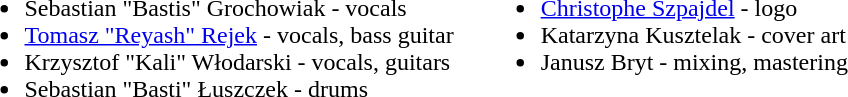<table>
<tr>
<td valign="top"><br><ul><li>Sebastian "Bastis" Grochowiak - vocals</li><li><a href='#'>Tomasz "Reyash" Rejek</a> - vocals, bass guitar</li><li>Krzysztof "Kali" Włodarski - vocals, guitars</li><li>Sebastian "Basti" Łuszczek - drums</li></ul></td>
<td width="10"></td>
<td valign="top"><br><ul><li><a href='#'>Christophe Szpajdel</a> - logo</li><li>Katarzyna Kusztelak - cover art</li><li>Janusz Bryt - mixing, mastering</li></ul></td>
</tr>
</table>
